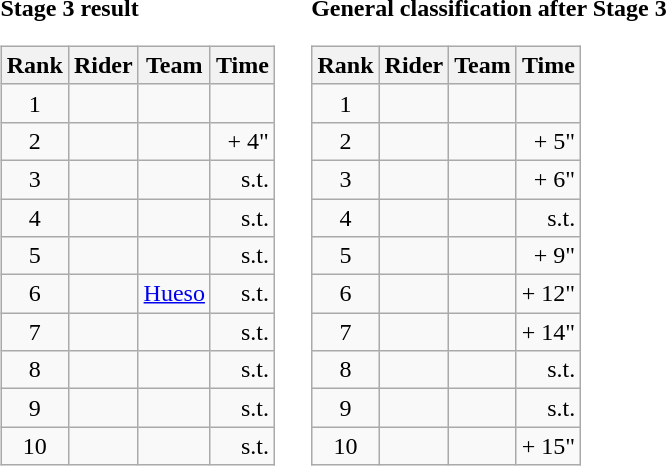<table>
<tr>
<td><strong>Stage 3 result</strong><br><table class="wikitable">
<tr>
<th scope="col">Rank</th>
<th scope="col">Rider</th>
<th scope="col">Team</th>
<th scope="col">Time</th>
</tr>
<tr>
<td style="text-align:center;">1</td>
<td></td>
<td></td>
<td style="text-align:right;"></td>
</tr>
<tr>
<td style="text-align:center;">2</td>
<td></td>
<td></td>
<td style="text-align:right;">+ 4"</td>
</tr>
<tr>
<td style="text-align:center;">3</td>
<td></td>
<td></td>
<td style="text-align:right;">s.t.</td>
</tr>
<tr>
<td style="text-align:center;">4</td>
<td></td>
<td></td>
<td style="text-align:right;">s.t.</td>
</tr>
<tr>
<td style="text-align:center;">5</td>
<td></td>
<td></td>
<td style="text-align:right;">s.t.</td>
</tr>
<tr>
<td style="text-align:center;">6</td>
<td></td>
<td><a href='#'>Hueso</a></td>
<td style="text-align:right;">s.t.</td>
</tr>
<tr>
<td style="text-align:center;">7</td>
<td></td>
<td></td>
<td style="text-align:right;">s.t.</td>
</tr>
<tr>
<td style="text-align:center;">8</td>
<td></td>
<td></td>
<td style="text-align:right;">s.t.</td>
</tr>
<tr>
<td style="text-align:center;">9</td>
<td></td>
<td></td>
<td style="text-align:right;">s.t.</td>
</tr>
<tr>
<td style="text-align:center;">10</td>
<td></td>
<td></td>
<td style="text-align:right;">s.t.</td>
</tr>
</table>
</td>
<td></td>
<td><strong>General classification after Stage 3</strong><br><table class="wikitable">
<tr>
<th scope="col">Rank</th>
<th scope="col">Rider</th>
<th scope="col">Team</th>
<th scope="col">Time</th>
</tr>
<tr>
<td style="text-align:center;">1</td>
<td></td>
<td></td>
<td style="text-align:right;"></td>
</tr>
<tr>
<td style="text-align:center;">2</td>
<td></td>
<td></td>
<td style="text-align:right;">+ 5"</td>
</tr>
<tr>
<td style="text-align:center;">3</td>
<td></td>
<td></td>
<td style="text-align:right;">+ 6"</td>
</tr>
<tr>
<td style="text-align:center;">4</td>
<td></td>
<td></td>
<td style="text-align:right;">s.t.</td>
</tr>
<tr>
<td style="text-align:center;">5</td>
<td></td>
<td></td>
<td style="text-align:right;">+ 9"</td>
</tr>
<tr>
<td style="text-align:center;">6</td>
<td></td>
<td></td>
<td style="text-align:right;">+ 12"</td>
</tr>
<tr>
<td style="text-align:center;">7</td>
<td></td>
<td></td>
<td style="text-align:right;">+ 14"</td>
</tr>
<tr>
<td style="text-align:center;">8</td>
<td></td>
<td></td>
<td style="text-align:right;">s.t.</td>
</tr>
<tr>
<td style="text-align:center;">9</td>
<td></td>
<td></td>
<td style="text-align:right;">s.t.</td>
</tr>
<tr>
<td style="text-align:center;">10</td>
<td></td>
<td></td>
<td style="text-align:right;">+ 15"</td>
</tr>
</table>
</td>
</tr>
</table>
